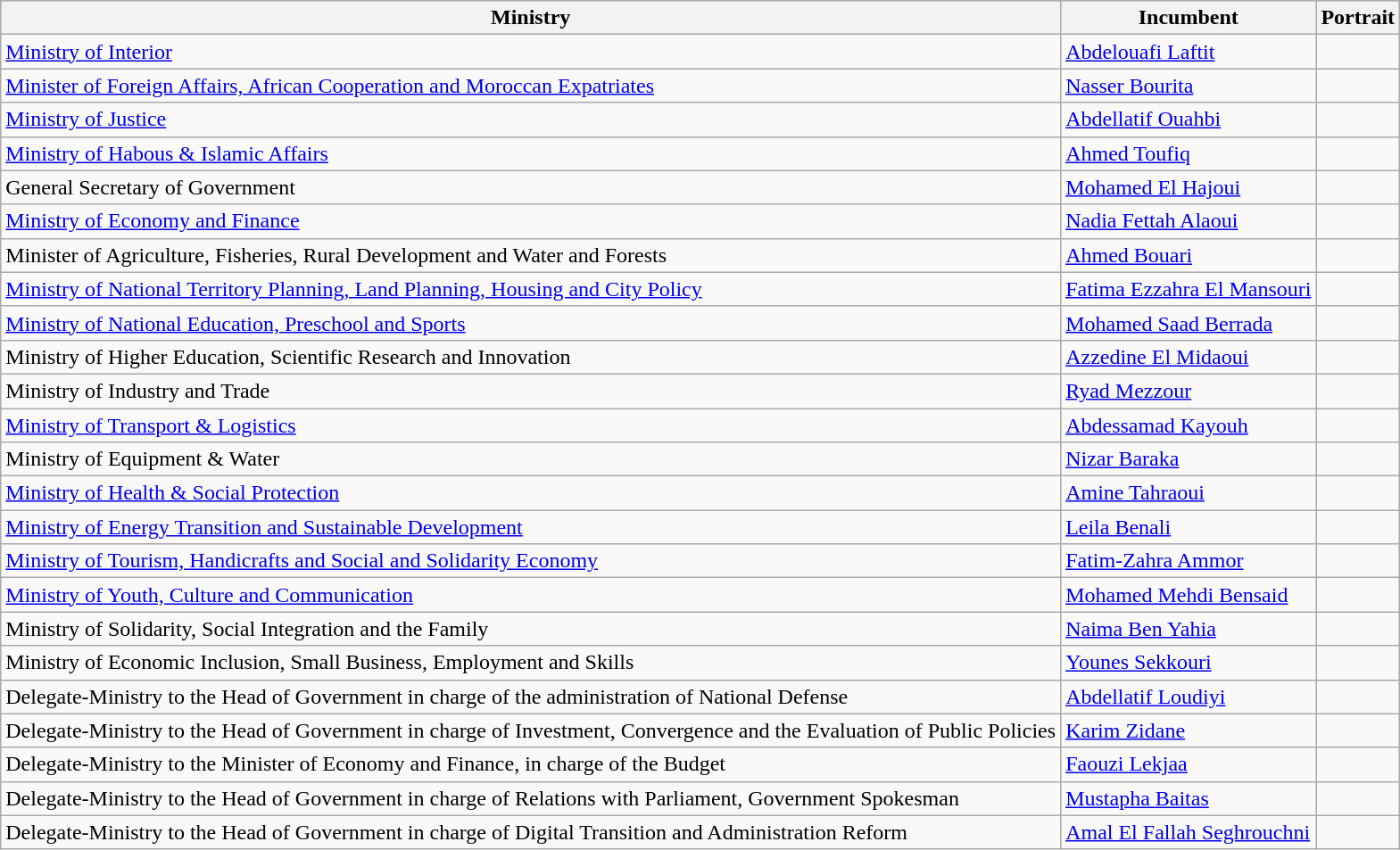<table class="wikitable">
<tr>
<th>Ministry</th>
<th>Incumbent</th>
<th>Portrait</th>
</tr>
<tr>
<td><a href='#'>Ministry of Interior</a></td>
<td><a href='#'>Abdelouafi Laftit</a></td>
<td></td>
</tr>
<tr>
<td><a href='#'>Minister of Foreign Affairs, African Cooperation and Moroccan Expatriates</a></td>
<td><a href='#'>Nasser Bourita</a></td>
<td></td>
</tr>
<tr>
<td><a href='#'>Ministry of Justice</a></td>
<td><a href='#'>Abdellatif Ouahbi</a></td>
<td></td>
</tr>
<tr>
<td><a href='#'>Ministry of Habous & Islamic Affairs</a></td>
<td><a href='#'>Ahmed Toufiq</a></td>
<td></td>
</tr>
<tr>
<td>General Secretary of Government</td>
<td><a href='#'>Mohamed El Hajoui</a></td>
<td></td>
</tr>
<tr>
<td><a href='#'>Ministry of Economy and Finance</a></td>
<td><a href='#'>Nadia Fettah Alaoui</a></td>
<td></td>
</tr>
<tr>
<td>Minister of Agriculture, Fisheries, Rural Development and Water and Forests</td>
<td><a href='#'>Ahmed Bouari</a></td>
<td></td>
</tr>
<tr>
<td><a href='#'>Ministry of National Territory Planning, Land Planning, Housing and City Policy</a></td>
<td><a href='#'>Fatima Ezzahra El Mansouri</a></td>
<td></td>
</tr>
<tr>
<td><a href='#'>Ministry of National Education, Preschool and Sports</a></td>
<td><a href='#'>Mohamed Saad Berrada</a></td>
<td></td>
</tr>
<tr>
<td>Ministry of Higher Education, Scientific Research and Innovation</td>
<td><a href='#'>Azzedine El Midaoui</a></td>
<td></td>
</tr>
<tr>
<td>Ministry of Industry and Trade</td>
<td><a href='#'>Ryad Mezzour</a></td>
<td></td>
</tr>
<tr>
<td><a href='#'>Ministry of Transport & Logistics</a></td>
<td><a href='#'>Abdessamad Kayouh</a></td>
<td></td>
</tr>
<tr>
<td>Ministry of Equipment & Water</td>
<td><a href='#'>Nizar Baraka</a></td>
<td></td>
</tr>
<tr>
<td><a href='#'>Ministry of Health & Social Protection</a></td>
<td><a href='#'>Amine Tahraoui</a></td>
<td></td>
</tr>
<tr>
<td><a href='#'>Ministry of Energy Transition and Sustainable Development</a></td>
<td><a href='#'>Leila Benali</a></td>
<td></td>
</tr>
<tr>
<td><a href='#'>Ministry of Tourism, Handicrafts and Social and Solidarity Economy</a></td>
<td><a href='#'>Fatim-Zahra Ammor</a></td>
<td></td>
</tr>
<tr>
<td><a href='#'>Ministry of Youth, Culture and Communication</a></td>
<td><a href='#'>Mohamed Mehdi Bensaid</a></td>
<td></td>
</tr>
<tr>
<td>Ministry of Solidarity, Social Integration and the Family</td>
<td><a href='#'>Naima Ben Yahia</a></td>
<td></td>
</tr>
<tr>
<td>Ministry of Economic Inclusion, Small Business, Employment and Skills</td>
<td><a href='#'>Younes Sekkouri</a></td>
<td></td>
</tr>
<tr>
<td>Delegate-Ministry to the Head of Government in charge of the administration of National Defense</td>
<td><a href='#'>Abdellatif Loudiyi</a></td>
<td></td>
</tr>
<tr>
<td>Delegate-Ministry to the Head of Government in charge of Investment, Convergence and the Evaluation of Public Policies</td>
<td><a href='#'>Karim Zidane</a></td>
<td></td>
</tr>
<tr>
<td>Delegate-Ministry to the Minister of Economy and Finance, in charge of the Budget</td>
<td><a href='#'>Faouzi Lekjaa</a></td>
<td></td>
</tr>
<tr>
<td>Delegate-Ministry to the Head of Government in charge of Relations with Parliament, Government Spokesman</td>
<td><a href='#'>Mustapha Baitas</a></td>
<td></td>
</tr>
<tr>
<td>Delegate-Ministry to the Head of Government in charge of Digital Transition and Administration Reform</td>
<td><a href='#'>Amal El Fallah Seghrouchni</a></td>
<td></td>
</tr>
</table>
